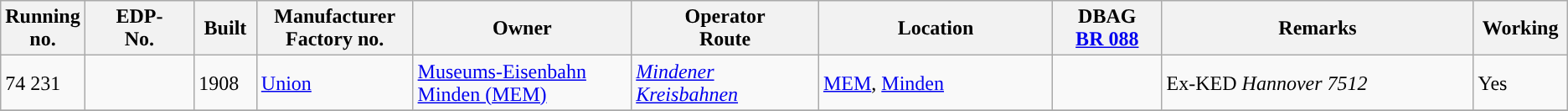<table class="wikitable" style="width="100%"; border:solid 1px #AAAAAA; background:#e3e3e3;">
<tr>
<th width="5%">Running<br>no.</th>
<th width="7%">EDP-<br>No.</th>
<th width="4%">Built</th>
<th width="10%">Manufacturer<br>Factory no.</th>
<th width="14%">Owner</th>
<th width="12%”">Operator<br>Route</th>
<th width="15%">Location</th>
<th width="7%">DBAG<br><a href='#'>BR 088</a></th>
<th width="20%">Remarks</th>
<th width="8%">Working</th>
</tr>
<tr>
<td>74 231</td>
<td></td>
<td>1908</td>
<td><a href='#'>Union</a><br></td>
<td><a href='#'>Museums-Eisenbahn Minden (MEM)</a></td>
<td><em><a href='#'>Mindener Kreisbahnen</a></em></td>
<td><a href='#'>MEM</a>, <a href='#'>Minden</a></td>
<td></td>
<td>Ex-KED <em>Hannover 7512</em></td>
<td>Yes</td>
</tr>
<tr>
</tr>
</table>
